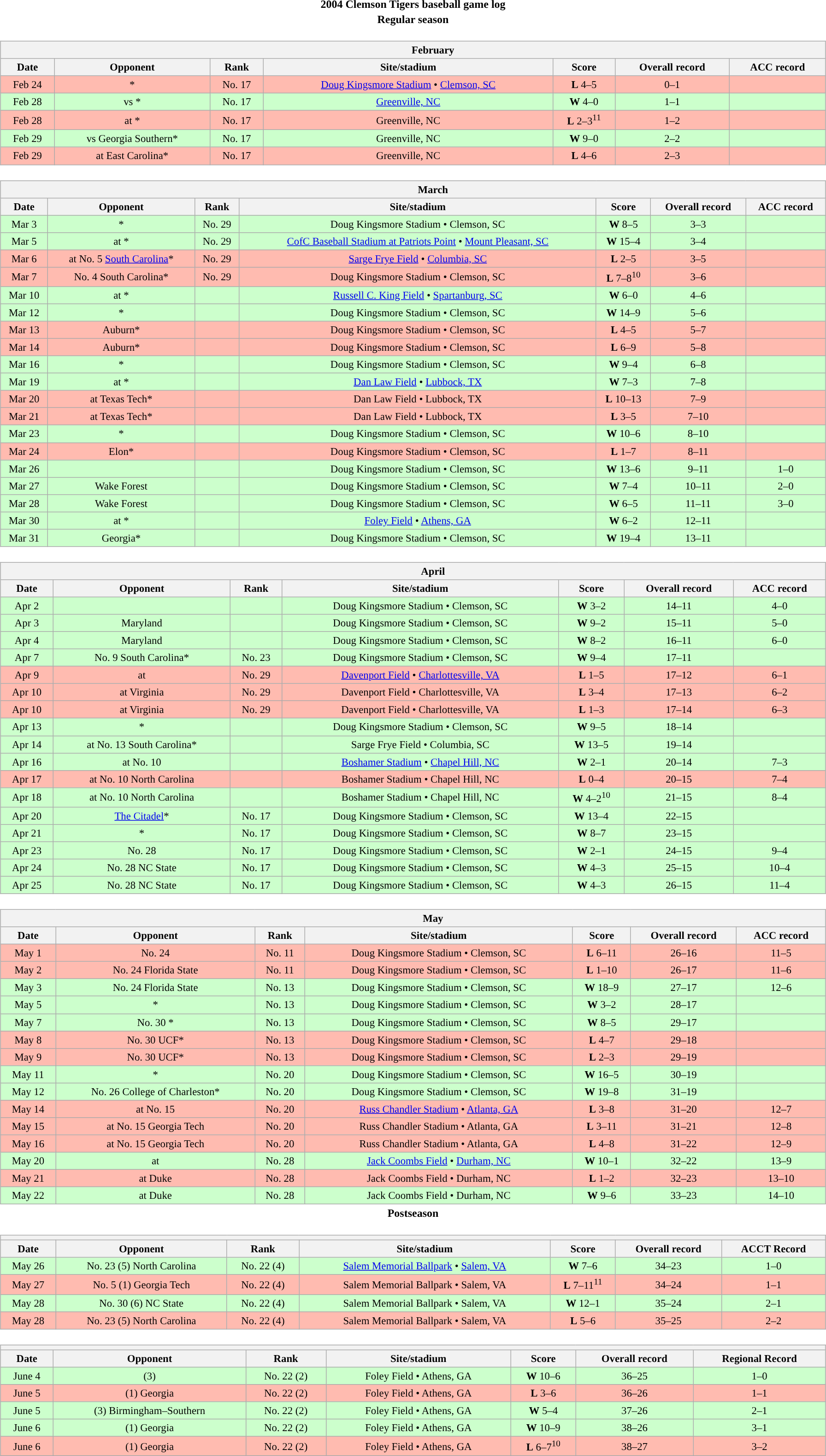<table class="toccolours" width=95% style="clear:both; margin:1.5em auto; text-align:center;">
<tr>
<th colspan=2>2004 Clemson Tigers baseball game log</th>
</tr>
<tr>
<th colspan=2>Regular season</th>
</tr>
<tr valign="top">
<td><br><table class="wikitable collapsible collapsed" style="margin:auto; width:100%; text-align:center; font-size:95%">
<tr>
<th colspan=12 style="padding-left:4em;">February</th>
</tr>
<tr>
<th>Date</th>
<th>Opponent</th>
<th>Rank</th>
<th>Site/stadium</th>
<th>Score</th>
<th>Overall record</th>
<th>ACC record</th>
</tr>
<tr bgcolor=ffbbb>
<td>Feb 24</td>
<td>*</td>
<td>No. 17</td>
<td><a href='#'>Doug Kingsmore Stadium</a> • <a href='#'>Clemson, SC</a></td>
<td><strong>L</strong> 4–5</td>
<td>0–1</td>
<td></td>
</tr>
<tr bgcolor=ccffcc>
<td>Feb 28</td>
<td>vs *</td>
<td>No. 17</td>
<td><a href='#'>Greenville, NC</a></td>
<td><strong>W</strong> 4–0</td>
<td>1–1</td>
<td></td>
</tr>
<tr bgcolor=ffbbb>
<td>Feb 28</td>
<td>at *</td>
<td>No. 17</td>
<td>Greenville, NC</td>
<td><strong>L</strong> 2–3<sup>11</sup></td>
<td>1–2</td>
<td></td>
</tr>
<tr bgcolor=ccffcc>
<td>Feb 29</td>
<td>vs Georgia Southern*</td>
<td>No. 17</td>
<td>Greenville, NC</td>
<td><strong>W</strong> 9–0</td>
<td>2–2</td>
<td></td>
</tr>
<tr bgcolor=ffbbb>
<td>Feb 29</td>
<td>at East Carolina*</td>
<td>No. 17</td>
<td>Greenville, NC</td>
<td><strong>L</strong> 4–6</td>
<td>2–3</td>
<td></td>
</tr>
</table>
</td>
</tr>
<tr>
<td><br><table class="wikitable collapsible collapsed" style="margin:auto; width:100%; text-align:center; font-size:95%">
<tr>
<th colspan=12 style="padding-left:4em;">March</th>
</tr>
<tr>
<th>Date</th>
<th>Opponent</th>
<th>Rank</th>
<th>Site/stadium</th>
<th>Score</th>
<th>Overall record</th>
<th>ACC record</th>
</tr>
<tr bgcolor=ccffcc>
<td>Mar 3</td>
<td>*</td>
<td>No. 29</td>
<td>Doug Kingsmore Stadium • Clemson, SC</td>
<td><strong>W</strong> 8–5</td>
<td>3–3</td>
<td></td>
</tr>
<tr bgcolor=ccffcc>
<td>Mar 5</td>
<td>at *</td>
<td>No. 29</td>
<td><a href='#'>CofC Baseball Stadium at Patriots Point</a> • <a href='#'>Mount Pleasant, SC</a></td>
<td><strong>W</strong> 15–4</td>
<td>3–4</td>
<td></td>
</tr>
<tr bgcolor=ffbbb>
<td>Mar 6</td>
<td>at No. 5 <a href='#'>South Carolina</a>*</td>
<td>No. 29</td>
<td><a href='#'>Sarge Frye Field</a> • <a href='#'>Columbia, SC</a></td>
<td><strong>L</strong> 2–5</td>
<td>3–5</td>
<td></td>
</tr>
<tr bgcolor=ffbbb>
<td>Mar 7</td>
<td>No. 4 South Carolina*</td>
<td>No. 29</td>
<td>Doug Kingsmore Stadium • Clemson, SC</td>
<td><strong>L</strong> 7–8<sup>10</sup></td>
<td>3–6</td>
<td></td>
</tr>
<tr bgcolor=ccffcc>
<td>Mar 10</td>
<td>at *</td>
<td></td>
<td><a href='#'>Russell C. King Field</a> • <a href='#'>Spartanburg, SC</a></td>
<td><strong>W</strong> 6–0</td>
<td>4–6</td>
<td></td>
</tr>
<tr bgcolor=ccffcc>
<td>Mar 12</td>
<td>*</td>
<td></td>
<td>Doug Kingsmore Stadium • Clemson, SC</td>
<td><strong>W</strong> 14–9</td>
<td>5–6</td>
<td></td>
</tr>
<tr bgcolor=ffbbb>
<td>Mar 13</td>
<td>Auburn*</td>
<td></td>
<td>Doug Kingsmore Stadium • Clemson, SC</td>
<td><strong>L</strong> 4–5</td>
<td>5–7</td>
<td></td>
</tr>
<tr bgcolor=ffbbb>
<td>Mar 14</td>
<td>Auburn*</td>
<td></td>
<td>Doug Kingsmore Stadium • Clemson, SC</td>
<td><strong>L</strong> 6–9</td>
<td>5–8</td>
<td></td>
</tr>
<tr bgcolor=ccffcc>
<td>Mar 16</td>
<td>*</td>
<td></td>
<td>Doug Kingsmore Stadium • Clemson, SC</td>
<td><strong>W</strong> 9–4</td>
<td>6–8</td>
<td></td>
</tr>
<tr bgcolor=ccffcc>
<td>Mar 19</td>
<td>at *</td>
<td></td>
<td><a href='#'>Dan Law Field</a> • <a href='#'>Lubbock, TX</a></td>
<td><strong>W</strong> 7–3</td>
<td>7–8</td>
<td></td>
</tr>
<tr bgcolor=ffbbb>
<td>Mar 20</td>
<td>at Texas Tech*</td>
<td></td>
<td>Dan Law Field • Lubbock, TX</td>
<td><strong>L</strong> 10–13</td>
<td>7–9</td>
<td></td>
</tr>
<tr bgcolor=ffbbb>
<td>Mar 21</td>
<td>at Texas Tech*</td>
<td></td>
<td>Dan Law Field • Lubbock, TX</td>
<td><strong>L</strong> 3–5</td>
<td>7–10</td>
<td></td>
</tr>
<tr bgcolor=ccffcc>
<td>Mar 23</td>
<td>*</td>
<td></td>
<td>Doug Kingsmore Stadium • Clemson, SC</td>
<td><strong>W</strong> 10–6</td>
<td>8–10</td>
<td></td>
</tr>
<tr bgcolor=ffbbb>
<td>Mar 24</td>
<td>Elon*</td>
<td></td>
<td>Doug Kingsmore Stadium • Clemson, SC</td>
<td><strong>L</strong> 1–7</td>
<td>8–11</td>
<td></td>
</tr>
<tr bgcolor=ccffcc>
<td>Mar 26</td>
<td></td>
<td></td>
<td>Doug Kingsmore Stadium • Clemson, SC</td>
<td><strong>W</strong> 13–6</td>
<td>9–11</td>
<td>1–0</td>
</tr>
<tr bgcolor=ccffcc>
<td>Mar 27</td>
<td>Wake Forest</td>
<td></td>
<td>Doug Kingsmore Stadium • Clemson, SC</td>
<td><strong>W</strong> 7–4</td>
<td>10–11</td>
<td>2–0</td>
</tr>
<tr bgcolor=ccffcc>
<td>Mar 28</td>
<td>Wake Forest</td>
<td></td>
<td>Doug Kingsmore Stadium • Clemson, SC</td>
<td><strong>W</strong> 6–5</td>
<td>11–11</td>
<td>3–0</td>
</tr>
<tr bgcolor=ccffcc>
<td>Mar 30</td>
<td>at *</td>
<td></td>
<td><a href='#'>Foley Field</a> • <a href='#'>Athens, GA</a></td>
<td><strong>W</strong> 6–2</td>
<td>12–11</td>
<td></td>
</tr>
<tr bgcolor=ccffcc>
<td>Mar 31</td>
<td>Georgia*</td>
<td></td>
<td>Doug Kingsmore Stadium • Clemson, SC</td>
<td><strong>W</strong> 19–4</td>
<td>13–11</td>
<td></td>
</tr>
</table>
</td>
</tr>
<tr>
<td><br><table class="wikitable collapsible collapsed" style="margin:auto; width:100%; text-align:center; font-size:95%">
<tr>
<th colspan=12 style="padding-left:4em;">April</th>
</tr>
<tr>
<th>Date</th>
<th>Opponent</th>
<th>Rank</th>
<th>Site/stadium</th>
<th>Score</th>
<th>Overall record</th>
<th>ACC record</th>
</tr>
<tr bgcolor=ccffcc>
<td>Apr 2</td>
<td></td>
<td></td>
<td>Doug Kingsmore Stadium • Clemson, SC</td>
<td><strong>W</strong> 3–2</td>
<td>14–11</td>
<td>4–0</td>
</tr>
<tr bgcolor=ccffcc>
<td>Apr 3</td>
<td>Maryland</td>
<td></td>
<td>Doug Kingsmore Stadium • Clemson, SC</td>
<td><strong>W</strong> 9–2</td>
<td>15–11</td>
<td>5–0</td>
</tr>
<tr bgcolor=ccffcc>
<td>Apr 4</td>
<td>Maryland</td>
<td></td>
<td>Doug Kingsmore Stadium • Clemson, SC</td>
<td><strong>W</strong> 8–2</td>
<td>16–11</td>
<td>6–0</td>
</tr>
<tr bgcolor=ccffcc>
<td>Apr 7</td>
<td>No. 9 South Carolina*</td>
<td>No. 23</td>
<td>Doug Kingsmore Stadium • Clemson, SC</td>
<td><strong>W</strong> 9–4</td>
<td>17–11</td>
<td></td>
</tr>
<tr bgcolor=ffbbb>
<td>Apr 9</td>
<td>at </td>
<td>No. 29</td>
<td><a href='#'>Davenport Field</a> • <a href='#'>Charlottesville, VA</a></td>
<td><strong>L</strong> 1–5</td>
<td>17–12</td>
<td>6–1</td>
</tr>
<tr bgcolor=ffbbb>
<td>Apr 10</td>
<td>at Virginia</td>
<td>No. 29</td>
<td>Davenport Field • Charlottesville, VA</td>
<td><strong>L</strong> 3–4</td>
<td>17–13</td>
<td>6–2</td>
</tr>
<tr bgcolor=ffbbb>
<td>Apr 10</td>
<td>at Virginia</td>
<td>No. 29</td>
<td>Davenport Field • Charlottesville, VA</td>
<td><strong>L</strong> 1–3</td>
<td>17–14</td>
<td>6–3</td>
</tr>
<tr bgcolor=ccffcc>
<td>Apr 13</td>
<td>*</td>
<td></td>
<td>Doug Kingsmore Stadium • Clemson, SC</td>
<td><strong>W</strong> 9–5</td>
<td>18–14</td>
<td></td>
</tr>
<tr bgcolor=ccffcc>
<td>Apr 14</td>
<td>at No. 13 South Carolina*</td>
<td></td>
<td>Sarge Frye Field • Columbia, SC</td>
<td><strong>W</strong> 13–5</td>
<td>19–14</td>
<td></td>
</tr>
<tr bgcolor=ccffcc>
<td>Apr 16</td>
<td>at No. 10 </td>
<td></td>
<td><a href='#'>Boshamer Stadium</a> • <a href='#'>Chapel Hill, NC</a></td>
<td><strong>W</strong> 2–1</td>
<td>20–14</td>
<td>7–3</td>
</tr>
<tr bgcolor=ffbbb>
<td>Apr 17</td>
<td>at No. 10 North Carolina</td>
<td></td>
<td>Boshamer Stadium • Chapel Hill, NC</td>
<td><strong>L</strong> 0–4</td>
<td>20–15</td>
<td>7–4</td>
</tr>
<tr bgcolor=ccffcc>
<td>Apr 18</td>
<td>at No. 10 North Carolina</td>
<td></td>
<td>Boshamer Stadium • Chapel Hill, NC</td>
<td><strong>W</strong> 4–2<sup>10</sup></td>
<td>21–15</td>
<td>8–4</td>
</tr>
<tr bgcolor=ccffcc>
<td>Apr 20</td>
<td><a href='#'>The Citadel</a>*</td>
<td>No. 17</td>
<td>Doug Kingsmore Stadium • Clemson, SC</td>
<td><strong>W</strong> 13–4</td>
<td>22–15</td>
<td></td>
</tr>
<tr bgcolor=ccffcc>
<td>Apr 21</td>
<td>*</td>
<td>No. 17</td>
<td>Doug Kingsmore Stadium • Clemson, SC</td>
<td><strong>W</strong> 8–7</td>
<td>23–15</td>
<td></td>
</tr>
<tr bgcolor=ccffcc>
<td>Apr 23</td>
<td>No. 28 </td>
<td>No. 17</td>
<td>Doug Kingsmore Stadium • Clemson, SC</td>
<td><strong>W</strong> 2–1</td>
<td>24–15</td>
<td>9–4</td>
</tr>
<tr bgcolor=ccffcc>
<td>Apr 24</td>
<td>No. 28 NC State</td>
<td>No. 17</td>
<td>Doug Kingsmore Stadium • Clemson, SC</td>
<td><strong>W</strong> 4–3</td>
<td>25–15</td>
<td>10–4</td>
</tr>
<tr bgcolor=ccffcc>
<td>Apr 25</td>
<td>No. 28 NC State</td>
<td>No. 17</td>
<td>Doug Kingsmore Stadium • Clemson, SC</td>
<td><strong>W</strong> 4–3</td>
<td>26–15</td>
<td>11–4</td>
</tr>
</table>
</td>
</tr>
<tr>
<td><br><table class="wikitable collapsible collapsed" style="margin:auto; width:100%; text-align:center; font-size:95%">
<tr>
<th colspan=12 style="padding-left:4em;">May</th>
</tr>
<tr>
<th>Date</th>
<th>Opponent</th>
<th>Rank</th>
<th>Site/stadium</th>
<th>Score</th>
<th>Overall record</th>
<th>ACC record</th>
</tr>
<tr bgcolor=ffbbb>
<td>May 1</td>
<td>No. 24 </td>
<td>No. 11</td>
<td>Doug Kingsmore Stadium • Clemson, SC</td>
<td><strong>L</strong> 6–11</td>
<td>26–16</td>
<td>11–5</td>
</tr>
<tr bgcolor=ffbbb>
<td>May 2</td>
<td>No. 24 Florida State</td>
<td>No. 11</td>
<td>Doug Kingsmore Stadium • Clemson, SC</td>
<td><strong>L</strong> 1–10</td>
<td>26–17</td>
<td>11–6</td>
</tr>
<tr bgcolor=ccffcc>
<td>May 3</td>
<td>No. 24 Florida State</td>
<td>No. 13</td>
<td>Doug Kingsmore Stadium • Clemson, SC</td>
<td><strong>W</strong> 18–9</td>
<td>27–17</td>
<td>12–6</td>
</tr>
<tr bgcolor=ccffcc>
<td>May 5</td>
<td>*</td>
<td>No. 13</td>
<td>Doug Kingsmore Stadium • Clemson, SC</td>
<td><strong>W</strong> 3–2</td>
<td>28–17</td>
<td></td>
</tr>
<tr bgcolor=ccffcc>
<td>May 7</td>
<td>No. 30 *</td>
<td>No. 13</td>
<td>Doug Kingsmore Stadium • Clemson, SC</td>
<td><strong>W</strong> 8–5</td>
<td>29–17</td>
<td></td>
</tr>
<tr bgcolor=ffbbb>
<td>May 8</td>
<td>No. 30 UCF*</td>
<td>No. 13</td>
<td>Doug Kingsmore Stadium • Clemson, SC</td>
<td><strong>L</strong> 4–7</td>
<td>29–18</td>
<td></td>
</tr>
<tr bgcolor=ffbbb>
<td>May 9</td>
<td>No. 30 UCF*</td>
<td>No. 13</td>
<td>Doug Kingsmore Stadium • Clemson, SC</td>
<td><strong>L</strong> 2–3</td>
<td>29–19</td>
<td></td>
</tr>
<tr bgcolor=ccffcc>
<td>May 11</td>
<td>*</td>
<td>No. 20</td>
<td>Doug Kingsmore Stadium • Clemson, SC</td>
<td><strong>W</strong> 16–5</td>
<td>30–19</td>
<td></td>
</tr>
<tr bgcolor=ccffcc>
<td>May 12</td>
<td>No. 26 College of Charleston*</td>
<td>No. 20</td>
<td>Doug Kingsmore Stadium • Clemson, SC</td>
<td><strong>W</strong> 19–8</td>
<td>31–19</td>
<td></td>
</tr>
<tr bgcolor=ffbbb>
<td>May 14</td>
<td>at No. 15 </td>
<td>No. 20</td>
<td><a href='#'>Russ Chandler Stadium</a> • <a href='#'>Atlanta, GA</a></td>
<td><strong>L</strong> 3–8</td>
<td>31–20</td>
<td>12–7</td>
</tr>
<tr bgcolor=ffbbb>
<td>May 15</td>
<td>at No. 15 Georgia Tech</td>
<td>No. 20</td>
<td>Russ Chandler Stadium • Atlanta, GA</td>
<td><strong>L</strong> 3–11</td>
<td>31–21</td>
<td>12–8</td>
</tr>
<tr bgcolor=ffbbb>
<td>May 16</td>
<td>at No. 15 Georgia Tech</td>
<td>No. 20</td>
<td>Russ Chandler Stadium • Atlanta, GA</td>
<td><strong>L</strong> 4–8</td>
<td>31–22</td>
<td>12–9</td>
</tr>
<tr bgcolor=ccffcc>
<td>May 20</td>
<td>at </td>
<td>No. 28</td>
<td><a href='#'>Jack Coombs Field</a> • <a href='#'>Durham, NC</a></td>
<td><strong>W</strong> 10–1</td>
<td>32–22</td>
<td>13–9</td>
</tr>
<tr bgcolor=ffbbb>
<td>May 21</td>
<td>at Duke</td>
<td>No. 28</td>
<td>Jack Coombs Field • Durham, NC</td>
<td><strong>L</strong> 1–2</td>
<td>32–23</td>
<td>13–10</td>
</tr>
<tr bgcolor=ccffcc>
<td>May 22</td>
<td>at Duke</td>
<td>No. 28</td>
<td>Jack Coombs Field • Durham, NC</td>
<td><strong>W</strong> 9–6</td>
<td>33–23</td>
<td>14–10</td>
</tr>
</table>
</td>
</tr>
<tr>
<th colspan=2>Postseason</th>
</tr>
<tr>
<td><br><table class="wikitable collapsible collapsed" style="margin:auto; width:100%; text-align:center; font-size:95%">
<tr>
<th colspan=12 style="padding-left:4em;"><a href='#'></a></th>
</tr>
<tr>
<th>Date</th>
<th>Opponent</th>
<th>Rank</th>
<th>Site/stadium</th>
<th>Score</th>
<th>Overall record</th>
<th>ACCT Record</th>
</tr>
<tr bgcolor=ccffcc>
<td>May 26</td>
<td>No. 23 (5) North Carolina</td>
<td>No. 22 (4)</td>
<td><a href='#'>Salem Memorial Ballpark</a> • <a href='#'>Salem, VA</a></td>
<td><strong>W</strong> 7–6</td>
<td>34–23</td>
<td>1–0</td>
</tr>
<tr bgcolor=ffbbb>
<td>May 27</td>
<td>No. 5 (1) Georgia Tech</td>
<td>No. 22 (4)</td>
<td>Salem Memorial Ballpark • Salem, VA</td>
<td><strong>L</strong> 7–11<sup>11</sup></td>
<td>34–24</td>
<td>1–1</td>
</tr>
<tr bgcolor=ccffcc>
<td>May 28</td>
<td>No. 30 (6) NC State</td>
<td>No. 22 (4)</td>
<td>Salem Memorial Ballpark • Salem, VA</td>
<td><strong>W</strong> 12–1</td>
<td>35–24</td>
<td>2–1</td>
</tr>
<tr bgcolor=ffbbb>
<td>May 28</td>
<td>No. 23 (5) North Carolina</td>
<td>No. 22 (4)</td>
<td>Salem Memorial Ballpark • Salem, VA</td>
<td><strong>L</strong> 5–6</td>
<td>35–25</td>
<td>2–2</td>
</tr>
</table>
</td>
</tr>
<tr>
<td><br><table class="wikitable collapsible collapsed" style="margin:auto; width:100%; text-align:center; font-size:95%">
<tr>
<th colspan=12 style="padding-left:4em;"><a href='#'></a></th>
</tr>
<tr>
<th>Date</th>
<th>Opponent</th>
<th>Rank</th>
<th>Site/stadium</th>
<th>Score</th>
<th>Overall record</th>
<th>Regional Record</th>
</tr>
<tr bgcolor=ccffcc>
<td>June 4</td>
<td>(3) </td>
<td>No. 22 (2)</td>
<td>Foley Field • Athens, GA</td>
<td><strong>W</strong> 10–6</td>
<td>36–25</td>
<td>1–0</td>
</tr>
<tr bgcolor=ffbbb>
<td>June 5</td>
<td>(1) Georgia</td>
<td>No. 22 (2)</td>
<td>Foley Field • Athens, GA</td>
<td><strong>L</strong> 3–6</td>
<td>36–26</td>
<td>1–1</td>
</tr>
<tr bgcolor=ccffcc>
<td>June 5</td>
<td>(3) Birmingham–Southern</td>
<td>No. 22 (2)</td>
<td>Foley Field • Athens, GA</td>
<td><strong>W</strong> 5–4</td>
<td>37–26</td>
<td>2–1</td>
</tr>
<tr bgcolor=ccffcc>
<td>June 6</td>
<td>(1) Georgia</td>
<td>No. 22 (2)</td>
<td>Foley Field • Athens, GA</td>
<td><strong>W</strong> 10–9</td>
<td>38–26</td>
<td>3–1</td>
</tr>
<tr bgcolor=ffbbb>
<td>June 6</td>
<td>(1) Georgia</td>
<td>No. 22 (2)</td>
<td>Foley Field • Athens, GA</td>
<td><strong>L</strong> 6–7<sup>10</sup></td>
<td>38–27</td>
<td>3–2</td>
</tr>
</table>
</td>
</tr>
</table>
